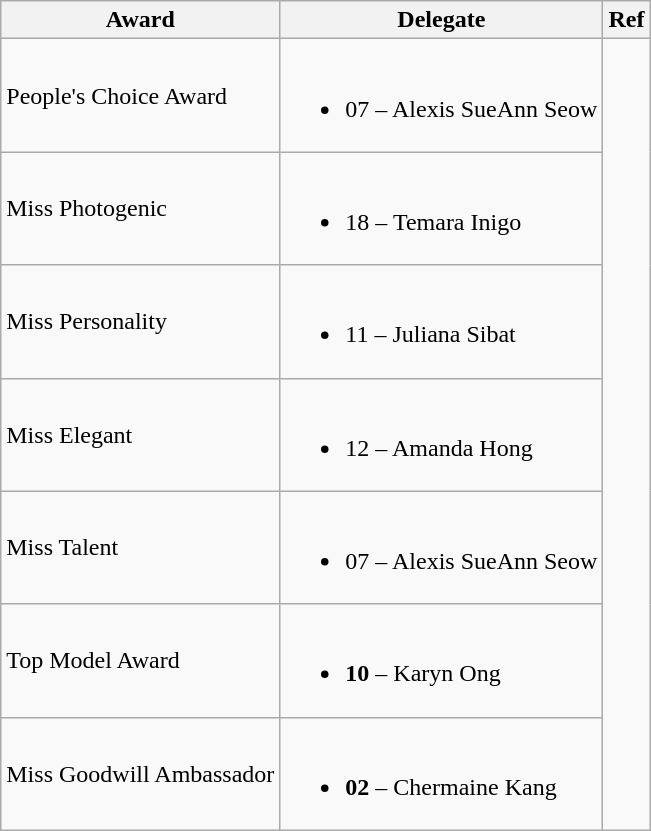<table class="wikitable">
<tr>
<th>Award</th>
<th>Delegate</th>
<th>Ref</th>
</tr>
<tr>
<td>People's Choice Award</td>
<td><br><ul><li>07 – Alexis SueAnn Seow</li></ul></td>
<td rowspan="7"></td>
</tr>
<tr>
<td>Miss Photogenic</td>
<td><br><ul><li>18 – Temara Inigo</li></ul></td>
</tr>
<tr>
<td>Miss Personality</td>
<td><br><ul><li>11 – Juliana Sibat</li></ul></td>
</tr>
<tr>
<td>Miss Elegant</td>
<td><br><ul><li>12 – Amanda Hong</li></ul></td>
</tr>
<tr>
<td>Miss Talent</td>
<td><br><ul><li>07 – Alexis SueAnn Seow</li></ul></td>
</tr>
<tr>
<td>Top Model Award</td>
<td><br><ul><li><strong>10</strong> – Karyn Ong</li></ul></td>
</tr>
<tr>
<td>Miss Goodwill Ambassador</td>
<td><br><ul><li><strong>02</strong> – Chermaine Kang</li></ul></td>
</tr>
</table>
